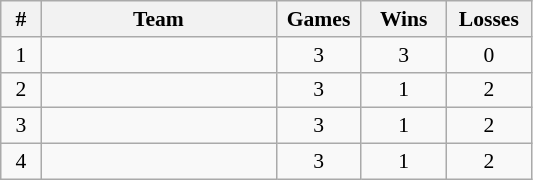<table class=wikitable style="text-align:center; font-size:90%">
<tr>
<th width=20>#</th>
<th width=150>Team</th>
<th width=50>Games</th>
<th width=50>Wins</th>
<th width=50>Losses</th>
</tr>
<tr bgcolor=>
<td>1</td>
<td align=left></td>
<td>3</td>
<td>3</td>
<td>0</td>
</tr>
<tr bgcolor=>
<td>2</td>
<td align=left></td>
<td>3</td>
<td>1</td>
<td>2</td>
</tr>
<tr bgcolor=>
<td>3</td>
<td align=left></td>
<td>3</td>
<td>1</td>
<td>2</td>
</tr>
<tr bgcolor=>
<td>4</td>
<td align=left></td>
<td>3</td>
<td>1</td>
<td>2</td>
</tr>
</table>
